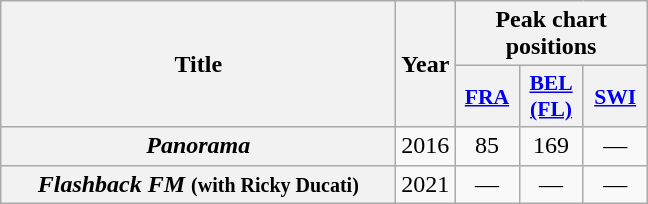<table class="wikitable plainrowheaders" style="text-align:center;">
<tr>
<th scope="col" rowspan="2" style="width:16em;">Title</th>
<th scope="col" rowspan="2" style="width:1em;">Year</th>
<th scope="col" colspan="3">Peak chart positions</th>
</tr>
<tr>
<th scope="col" style="width:2.5em;font-size:90%;"><a href='#'>FRA</a><br></th>
<th scope="col" style="width:2.5em;font-size:90%;"><a href='#'>BEL<br>(FL)</a><br></th>
<th scope="col" style="width:2.5em;font-size:90%;"><a href='#'>SWI</a><br></th>
</tr>
<tr>
<th scope="row"><em>Panorama</em></th>
<td>2016</td>
<td>85<br></td>
<td>169</td>
<td>—</td>
</tr>
<tr>
<th scope="row"><em>Flashback FM</em> <small>(with Ricky Ducati)</small></th>
<td>2021</td>
<td>—</td>
<td>—</td>
<td>—</td>
</tr>
</table>
